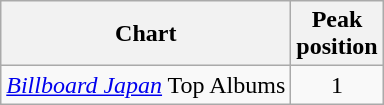<table class="wikitable sortable">
<tr>
<th>Chart</th>
<th>Peak<br>position</th>
</tr>
<tr>
<td align="left"><em><a href='#'>Billboard Japan</a></em> Top Albums</td>
<td align="center">1</td>
</tr>
</table>
